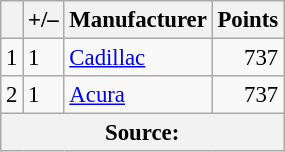<table class="wikitable" style="font-size: 95%;">
<tr>
<th scope="col"></th>
<th scope="col">+/–</th>
<th scope="col">Manufacturer</th>
<th scope="col">Points</th>
</tr>
<tr>
<td align=center>1</td>
<td align="left"> 1</td>
<td> <a href='#'>Cadillac</a></td>
<td align=right>737</td>
</tr>
<tr>
<td align=center>2</td>
<td align="left"> 1</td>
<td> <a href='#'>Acura</a></td>
<td align=right>737</td>
</tr>
<tr>
<th colspan=5>Source:</th>
</tr>
</table>
